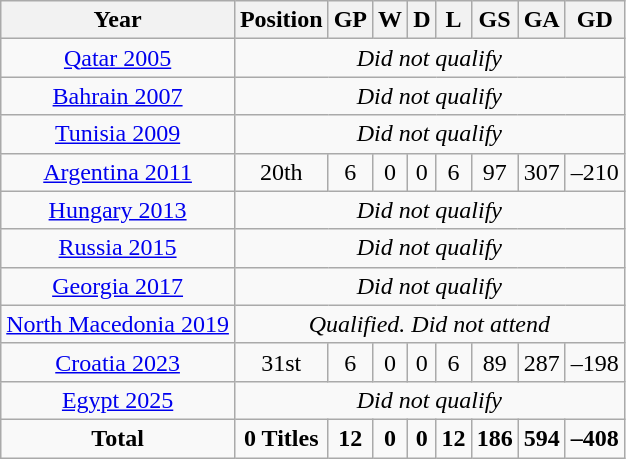<table class="wikitable" style="text-align: center;">
<tr>
<th>Year</th>
<th>Position</th>
<th>GP</th>
<th>W</th>
<th>D</th>
<th>L</th>
<th>GS</th>
<th>GA</th>
<th>GD</th>
</tr>
<tr>
<td><a href='#'>Qatar 2005</a></td>
<td colspan="8"><em>Did not qualify</em></td>
</tr>
<tr>
<td><a href='#'>Bahrain 2007</a></td>
<td colspan="8"><em>Did not qualify</em></td>
</tr>
<tr>
<td><a href='#'>Tunisia 2009</a></td>
<td colspan="8"><em>Did not qualify</em></td>
</tr>
<tr>
<td><a href='#'>Argentina 2011</a></td>
<td>20th</td>
<td>6</td>
<td>0</td>
<td>0</td>
<td>6</td>
<td>97</td>
<td>307</td>
<td>–210</td>
</tr>
<tr>
<td><a href='#'>Hungary 2013</a></td>
<td colspan="8"><em>Did not qualify</em></td>
</tr>
<tr>
<td><a href='#'>Russia 2015</a></td>
<td colspan="8"><em>Did not qualify</em></td>
</tr>
<tr>
<td><a href='#'>Georgia 2017</a></td>
<td colspan="8"><em>Did not qualify</em></td>
</tr>
<tr>
<td><a href='#'>North Macedonia 2019</a></td>
<td colspan="8"><em>Qualified. Did not attend</em></td>
</tr>
<tr>
<td><a href='#'>Croatia 2023</a></td>
<td>31st</td>
<td>6</td>
<td>0</td>
<td>0</td>
<td>6</td>
<td>89</td>
<td>287</td>
<td>–198</td>
</tr>
<tr>
<td><a href='#'>Egypt 2025</a></td>
<td colspan="8"><em>Did not qualify</em></td>
</tr>
<tr>
<td><strong>Total</strong></td>
<td><strong>0 Titles</strong></td>
<td><strong>12</strong></td>
<td><strong>0</strong></td>
<td><strong>0</strong></td>
<td><strong>12</strong></td>
<td><strong>186</strong></td>
<td><strong>594</strong></td>
<td><strong>–408</strong></td>
</tr>
</table>
